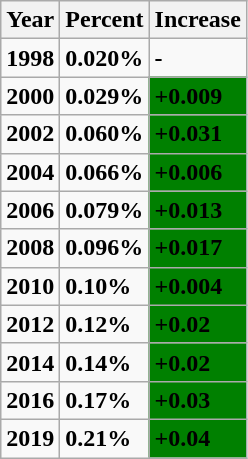<table class="wikitable">
<tr>
<th><strong>Year</strong></th>
<th><strong>Percent</strong></th>
<th><strong>Increase</strong></th>
</tr>
<tr>
<td><strong>1998</strong></td>
<td><strong>0.020%</strong></td>
<td><strong>-</strong></td>
</tr>
<tr>
<td><strong>2000</strong></td>
<td><strong>0.029%</strong></td>
<td style="background:green"><strong>+0.009</strong></td>
</tr>
<tr>
<td><strong>2002</strong></td>
<td><strong>0.060%</strong></td>
<td style="background:green"><strong>+0.031</strong></td>
</tr>
<tr>
<td><strong>2004</strong></td>
<td><strong>0.066%</strong></td>
<td style="background:green"><strong>+0.006</strong></td>
</tr>
<tr>
<td><strong>2006</strong></td>
<td><strong>0.079%</strong></td>
<td style="background:green"><strong>+0.013</strong></td>
</tr>
<tr>
<td><strong>2008</strong></td>
<td><strong>0.096%</strong></td>
<td style="background:green"><strong>+0.017</strong></td>
</tr>
<tr>
<td><strong>2010</strong></td>
<td><strong>0.10%</strong></td>
<td style="background:green"><strong>+0.004</strong></td>
</tr>
<tr>
<td><strong>2012</strong></td>
<td><strong>0.12%</strong></td>
<td style="background:green"><strong>+0.02</strong></td>
</tr>
<tr>
<td><strong>2014</strong></td>
<td><strong>0.14%</strong></td>
<td style="background:green"><strong>+0.02</strong></td>
</tr>
<tr>
<td><strong>2016</strong></td>
<td><strong>0.17%</strong></td>
<td style="background:green"><strong>+0.03</strong></td>
</tr>
<tr>
<td><strong>2019</strong></td>
<td><strong>0.21%</strong></td>
<td style="background:green"><strong>+0.04</strong></td>
</tr>
</table>
